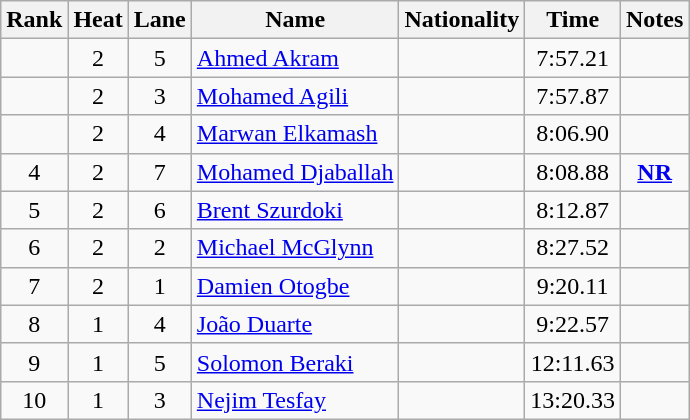<table class="wikitable sortable" style="text-align:center">
<tr>
<th>Rank</th>
<th>Heat</th>
<th>Lane</th>
<th>Name</th>
<th>Nationality</th>
<th>Time</th>
<th>Notes</th>
</tr>
<tr>
<td></td>
<td>2</td>
<td>5</td>
<td align=left><a href='#'>Ahmed Akram</a></td>
<td align=left></td>
<td>7:57.21</td>
<td></td>
</tr>
<tr>
<td></td>
<td>2</td>
<td>3</td>
<td align=left><a href='#'>Mohamed Agili</a></td>
<td align=left></td>
<td>7:57.87</td>
<td></td>
</tr>
<tr>
<td></td>
<td>2</td>
<td>4</td>
<td align=left><a href='#'>Marwan Elkamash</a></td>
<td align=left></td>
<td>8:06.90</td>
<td></td>
</tr>
<tr>
<td>4</td>
<td>2</td>
<td>7</td>
<td align=left><a href='#'>Mohamed Djaballah</a></td>
<td align=left></td>
<td>8:08.88</td>
<td><strong><a href='#'>NR</a></strong></td>
</tr>
<tr>
<td>5</td>
<td>2</td>
<td>6</td>
<td align=left><a href='#'>Brent Szurdoki</a></td>
<td align=left></td>
<td>8:12.87</td>
<td></td>
</tr>
<tr>
<td>6</td>
<td>2</td>
<td>2</td>
<td align=left><a href='#'>Michael McGlynn</a></td>
<td align=left></td>
<td>8:27.52</td>
<td></td>
</tr>
<tr>
<td>7</td>
<td>2</td>
<td>1</td>
<td align=left><a href='#'>Damien Otogbe</a></td>
<td align=left></td>
<td>9:20.11</td>
<td></td>
</tr>
<tr>
<td>8</td>
<td>1</td>
<td>4</td>
<td align=left><a href='#'>João Duarte</a></td>
<td align=left></td>
<td>9:22.57</td>
<td></td>
</tr>
<tr>
<td>9</td>
<td>1</td>
<td>5</td>
<td align=left><a href='#'>Solomon Beraki</a></td>
<td align=left></td>
<td>12:11.63</td>
<td></td>
</tr>
<tr>
<td>10</td>
<td>1</td>
<td>3</td>
<td align=left><a href='#'>Nejim Tesfay</a></td>
<td align=left></td>
<td>13:20.33</td>
<td></td>
</tr>
</table>
